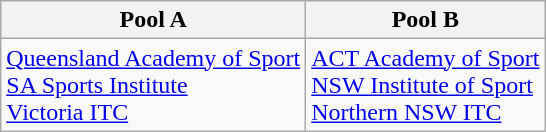<table class="wikitable">
<tr>
<th>Pool A</th>
<th>Pool B</th>
</tr>
<tr>
<td><a href='#'>Queensland Academy of Sport</a><br><a href='#'>SA Sports Institute</a><br><a href='#'>Victoria ITC</a></td>
<td><a href='#'>ACT Academy of Sport</a><br><a href='#'>NSW Institute of Sport</a><br><a href='#'>Northern NSW ITC</a></td>
</tr>
</table>
